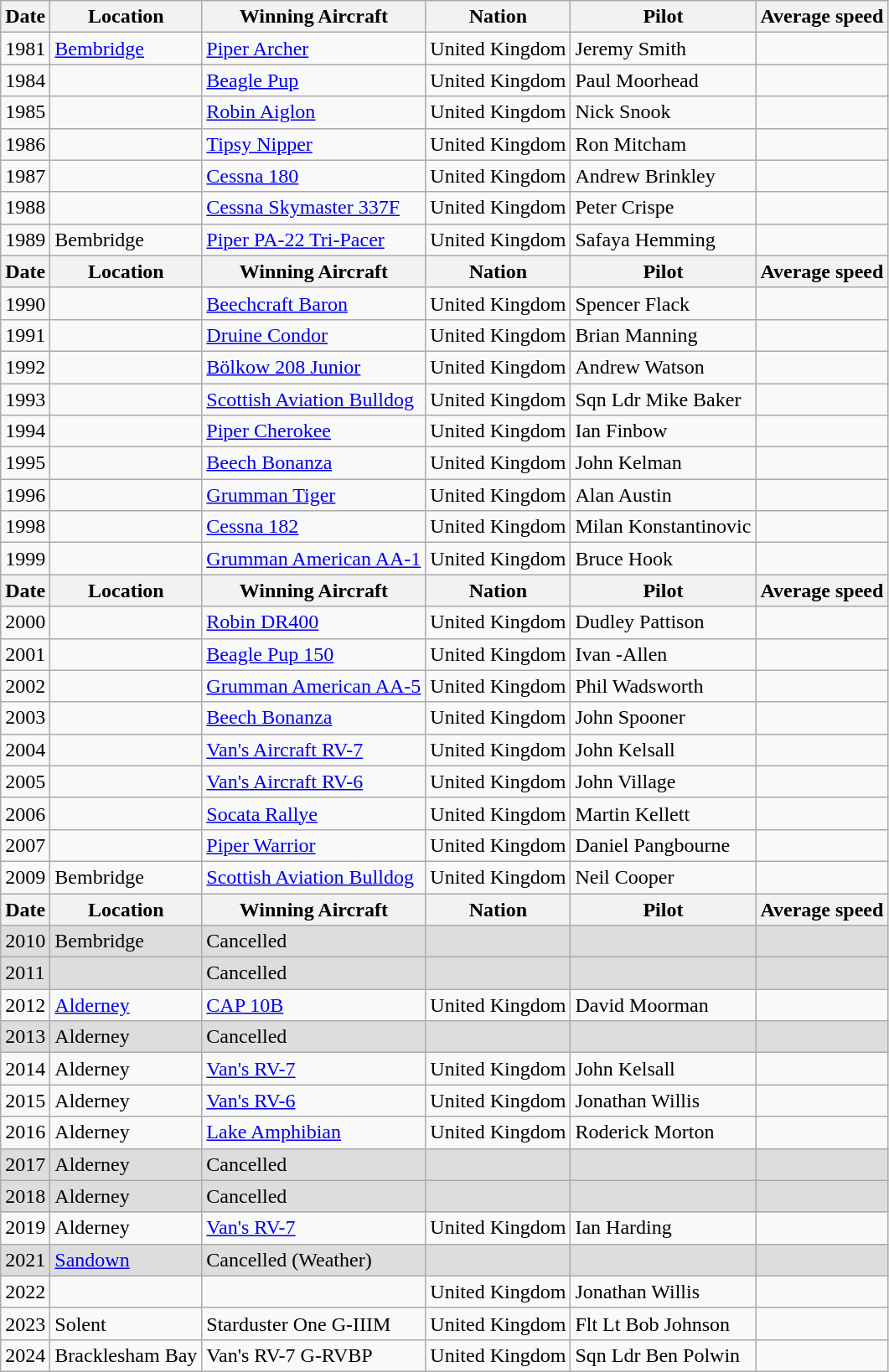<table class="wikitable">
<tr>
<th>Date</th>
<th>Location</th>
<th>Winning Aircraft</th>
<th>Nation</th>
<th>Pilot</th>
<th>Average speed</th>
</tr>
<tr>
<td>1981</td>
<td><a href='#'>Bembridge</a></td>
<td><a href='#'>Piper Archer</a></td>
<td>United Kingdom</td>
<td>Jeremy Smith</td>
<td></td>
</tr>
<tr>
<td>1984</td>
<td></td>
<td><a href='#'>Beagle Pup</a></td>
<td>United Kingdom</td>
<td>Paul Moorhead</td>
<td></td>
</tr>
<tr>
<td>1985</td>
<td></td>
<td><a href='#'>Robin Aiglon</a></td>
<td>United Kingdom</td>
<td>Nick Snook</td>
<td></td>
</tr>
<tr>
<td>1986</td>
<td></td>
<td><a href='#'>Tipsy Nipper</a></td>
<td>United Kingdom</td>
<td>Ron Mitcham</td>
<td></td>
</tr>
<tr>
<td>1987</td>
<td></td>
<td><a href='#'>Cessna 180</a></td>
<td>United Kingdom</td>
<td>Andrew Brinkley</td>
<td></td>
</tr>
<tr>
<td>1988</td>
<td></td>
<td><a href='#'>Cessna Skymaster 337F</a></td>
<td>United Kingdom</td>
<td>Peter Crispe</td>
<td></td>
</tr>
<tr>
<td>1989</td>
<td>Bembridge</td>
<td><a href='#'>Piper PA-22 Tri-Pacer</a></td>
<td>United Kingdom</td>
<td>Safaya Hemming</td>
<td></td>
</tr>
<tr>
<th>Date</th>
<th>Location</th>
<th>Winning Aircraft</th>
<th>Nation</th>
<th>Pilot</th>
<th>Average speed</th>
</tr>
<tr>
<td>1990</td>
<td></td>
<td><a href='#'>Beechcraft Baron</a></td>
<td>United Kingdom</td>
<td>Spencer Flack</td>
<td></td>
</tr>
<tr>
<td>1991</td>
<td></td>
<td><a href='#'>Druine Condor</a></td>
<td>United Kingdom</td>
<td>Brian Manning</td>
<td></td>
</tr>
<tr>
<td>1992</td>
<td></td>
<td><a href='#'>Bölkow 208 Junior</a></td>
<td>United Kingdom</td>
<td>Andrew Watson</td>
<td></td>
</tr>
<tr>
<td>1993</td>
<td></td>
<td><a href='#'>Scottish Aviation Bulldog</a></td>
<td>United Kingdom</td>
<td>Sqn Ldr Mike Baker</td>
<td></td>
</tr>
<tr>
<td>1994</td>
<td></td>
<td><a href='#'>Piper Cherokee</a></td>
<td>United Kingdom</td>
<td>Ian Finbow</td>
<td></td>
</tr>
<tr>
<td>1995</td>
<td></td>
<td><a href='#'>Beech Bonanza</a></td>
<td>United Kingdom</td>
<td>John Kelman</td>
<td></td>
</tr>
<tr>
<td>1996</td>
<td></td>
<td><a href='#'>Grumman Tiger</a></td>
<td>United Kingdom</td>
<td>Alan Austin</td>
<td></td>
</tr>
<tr>
<td>1998</td>
<td></td>
<td><a href='#'>Cessna 182</a></td>
<td>United Kingdom</td>
<td>Milan Konstantinovic</td>
<td></td>
</tr>
<tr>
<td>1999</td>
<td></td>
<td><a href='#'>Grumman American AA-1</a></td>
<td>United Kingdom</td>
<td>Bruce Hook</td>
<td></td>
</tr>
<tr>
<th>Date</th>
<th>Location</th>
<th>Winning Aircraft</th>
<th>Nation</th>
<th>Pilot</th>
<th>Average speed</th>
</tr>
<tr>
<td>2000</td>
<td></td>
<td><a href='#'>Robin DR400</a></td>
<td>United Kingdom</td>
<td>Dudley Pattison</td>
<td></td>
</tr>
<tr>
<td>2001</td>
<td></td>
<td><a href='#'>Beagle Pup 150</a></td>
<td>United Kingdom</td>
<td>Ivan -Allen</td>
<td></td>
</tr>
<tr>
<td>2002</td>
<td></td>
<td><a href='#'>Grumman American AA-5</a></td>
<td>United Kingdom</td>
<td>Phil Wadsworth</td>
<td></td>
</tr>
<tr>
<td>2003</td>
<td></td>
<td><a href='#'>Beech Bonanza</a></td>
<td>United Kingdom</td>
<td>John Spooner</td>
<td></td>
</tr>
<tr>
<td>2004</td>
<td></td>
<td><a href='#'>Van's Aircraft RV-7</a></td>
<td>United Kingdom</td>
<td>John Kelsall</td>
<td></td>
</tr>
<tr>
<td>2005</td>
<td></td>
<td><a href='#'>Van's Aircraft RV-6</a></td>
<td>United Kingdom</td>
<td>John Village</td>
<td></td>
</tr>
<tr>
<td>2006</td>
<td></td>
<td><a href='#'>Socata Rallye</a></td>
<td>United Kingdom</td>
<td>Martin Kellett</td>
<td></td>
</tr>
<tr>
<td>2007</td>
<td></td>
<td><a href='#'>Piper Warrior</a></td>
<td>United Kingdom</td>
<td>Daniel Pangbourne</td>
<td></td>
</tr>
<tr>
<td>2009</td>
<td>Bembridge</td>
<td><a href='#'>Scottish Aviation Bulldog</a></td>
<td>United Kingdom</td>
<td>Neil Cooper</td>
<td></td>
</tr>
<tr>
<th>Date</th>
<th>Location</th>
<th>Winning Aircraft</th>
<th>Nation</th>
<th>Pilot</th>
<th>Average speed</th>
</tr>
<tr style="background:#ddd;">
<td>2010</td>
<td>Bembridge</td>
<td>Cancelled</td>
<td></td>
<td></td>
<td></td>
</tr>
<tr style="background:#ddd;">
<td>2011</td>
<td></td>
<td>Cancelled</td>
<td></td>
<td></td>
<td></td>
</tr>
<tr>
<td>2012</td>
<td><a href='#'>Alderney</a></td>
<td><a href='#'>CAP 10B</a></td>
<td>United Kingdom</td>
<td>David Moorman</td>
<td></td>
</tr>
<tr style="background:#ddd;">
<td>2013</td>
<td>Alderney</td>
<td>Cancelled</td>
<td></td>
<td></td>
<td></td>
</tr>
<tr>
<td>2014</td>
<td>Alderney</td>
<td><a href='#'>Van's RV-7</a></td>
<td>United Kingdom</td>
<td>John Kelsall</td>
<td></td>
</tr>
<tr>
<td>2015</td>
<td>Alderney</td>
<td><a href='#'>Van's RV-6</a></td>
<td>United Kingdom</td>
<td>Jonathan Willis</td>
<td></td>
</tr>
<tr>
<td>2016</td>
<td>Alderney</td>
<td><a href='#'>Lake Amphibian</a></td>
<td>United Kingdom</td>
<td>Roderick Morton</td>
<td></td>
</tr>
<tr style="background:#ddd;">
<td>2017</td>
<td>Alderney</td>
<td>Cancelled</td>
<td></td>
<td></td>
<td></td>
</tr>
<tr style="background:#ddd;">
<td>2018</td>
<td>Alderney</td>
<td>Cancelled</td>
<td></td>
<td></td>
<td></td>
</tr>
<tr>
<td>2019</td>
<td>Alderney</td>
<td><a href='#'>Van's RV-7</a></td>
<td>United Kingdom</td>
<td>Ian Harding</td>
<td></td>
</tr>
<tr style="background:#ddd;">
<td>2021</td>
<td><a href='#'>Sandown</a></td>
<td>Cancelled (Weather)</td>
<td></td>
<td></td>
<td></td>
</tr>
<tr>
<td>2022</td>
<td></td>
<td></td>
<td>United Kingdom</td>
<td>Jonathan Willis</td>
<td></td>
</tr>
<tr>
<td>2023</td>
<td>Solent</td>
<td>Starduster One G-IIIM</td>
<td>United Kingdom</td>
<td Flt Lt Bob Johnson>Flt Lt Bob Johnson</td>
</tr>
<tr>
<td>2024</td>
<td>Bracklesham Bay</td>
<td>Van's RV-7 G-RVBP</td>
<td>United Kingdom</td>
<td>Sqn Ldr Ben Polwin</td>
<td></td>
</tr>
</table>
